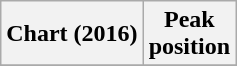<table class="wikitable sortable plainrowheaders" style="text-align:center">
<tr>
<th scope="col">Chart (2016)</th>
<th scope="col">Peak<br> position</th>
</tr>
<tr>
</tr>
</table>
